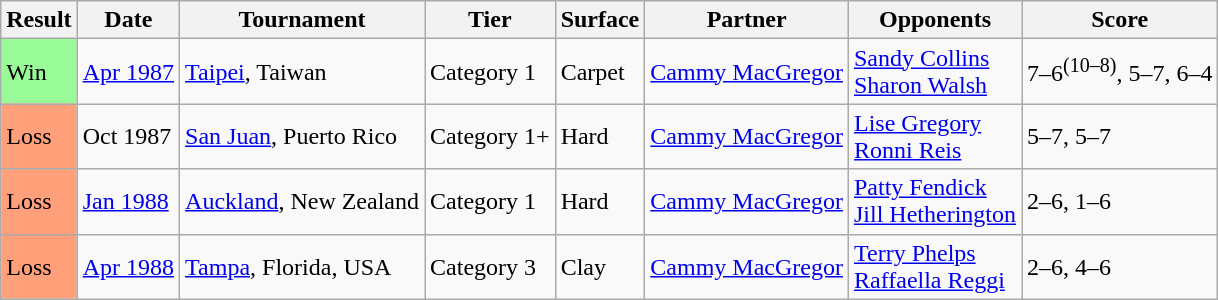<table class="sortable wikitable">
<tr>
<th>Result</th>
<th>Date</th>
<th>Tournament</th>
<th>Tier</th>
<th>Surface</th>
<th>Partner</th>
<th>Opponents</th>
<th class="unsortable">Score</th>
</tr>
<tr>
<td style="background:#98FB98;">Win</td>
<td><a href='#'>Apr 1987</a></td>
<td><a href='#'>Taipei</a>, Taiwan</td>
<td>Category 1</td>
<td>Carpet</td>
<td> <a href='#'>Cammy MacGregor</a></td>
<td> <a href='#'>Sandy Collins</a> <br>  <a href='#'>Sharon Walsh</a></td>
<td>7–6<sup>(10–8)</sup>, 5–7, 6–4</td>
</tr>
<tr>
<td style="background:#FFA07A;">Loss</td>
<td>Oct 1987</td>
<td><a href='#'>San Juan</a>, Puerto Rico</td>
<td>Category 1+</td>
<td>Hard</td>
<td> <a href='#'>Cammy MacGregor</a></td>
<td> <a href='#'>Lise Gregory</a> <br>  <a href='#'>Ronni Reis</a></td>
<td>5–7, 5–7</td>
</tr>
<tr>
<td style="background:#FFA07A;">Loss</td>
<td><a href='#'>Jan 1988</a></td>
<td><a href='#'>Auckland</a>, New Zealand</td>
<td>Category 1</td>
<td>Hard</td>
<td> <a href='#'>Cammy MacGregor</a></td>
<td> <a href='#'>Patty Fendick</a> <br>  <a href='#'>Jill Hetherington</a></td>
<td>2–6, 1–6</td>
</tr>
<tr>
<td style="background:#FFA07A;">Loss</td>
<td><a href='#'>Apr 1988</a></td>
<td><a href='#'>Tampa</a>, Florida, USA</td>
<td>Category 3</td>
<td>Clay</td>
<td> <a href='#'>Cammy MacGregor</a></td>
<td> <a href='#'>Terry Phelps</a> <br>  <a href='#'>Raffaella Reggi</a></td>
<td>2–6, 4–6</td>
</tr>
</table>
